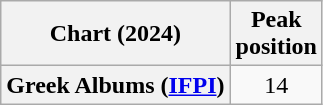<table class="wikitable plainrowheaders" style="text-align:center">
<tr>
<th scope="col">Chart (2024)</th>
<th scope="col">Peak<br>position</th>
</tr>
<tr>
<th scope="row">Greek Albums (<a href='#'>IFPI</a>)</th>
<td>14</td>
</tr>
</table>
